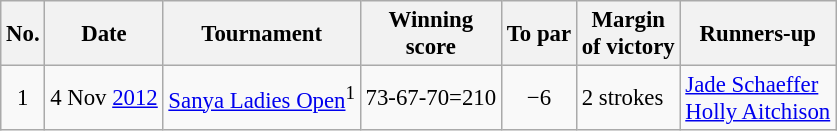<table class="wikitable" style="font-size:95%;">
<tr>
<th>No.</th>
<th>Date</th>
<th>Tournament</th>
<th>Winning<br>score</th>
<th>To par</th>
<th>Margin<br>of victory</th>
<th>Runners-up</th>
</tr>
<tr>
<td align=center>1</td>
<td align=right>4 Nov <a href='#'>2012</a></td>
<td><a href='#'>Sanya Ladies Open</a><sup>1</sup></td>
<td align=right>73-67-70=210</td>
<td align=center>−6</td>
<td>2 strokes</td>
<td> <a href='#'>Jade Schaeffer</a><br> <a href='#'>Holly Aitchison</a></td>
</tr>
</table>
